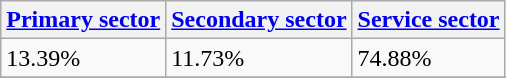<table class="wikitable" border="1">
<tr>
<th><a href='#'>Primary sector</a></th>
<th><a href='#'>Secondary sector</a></th>
<th><a href='#'>Service sector</a></th>
</tr>
<tr>
<td>13.39%</td>
<td>11.73%</td>
<td>74.88%</td>
</tr>
<tr>
</tr>
</table>
